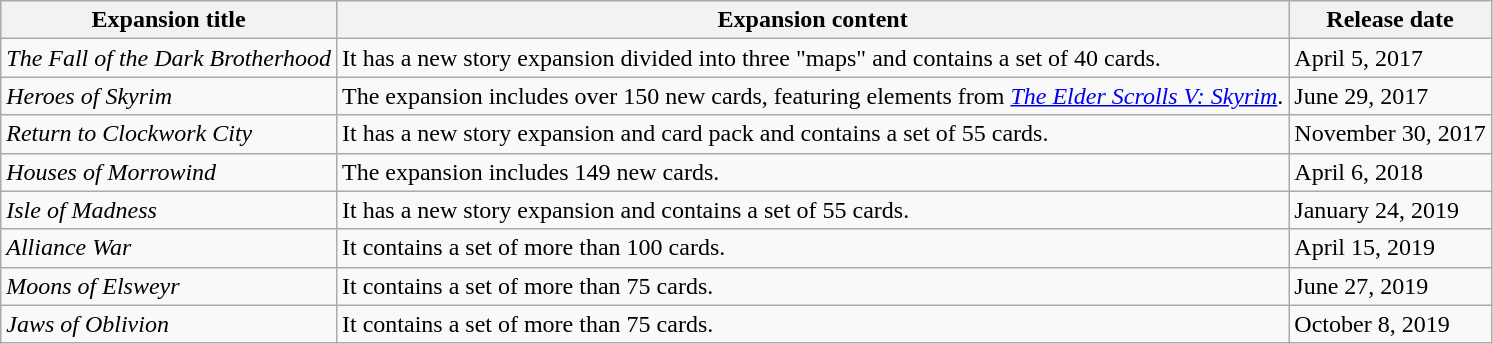<table class="wikitable">
<tr>
<th>Expansion title</th>
<th>Expansion content</th>
<th>Release date</th>
</tr>
<tr>
<td><em>The Fall of the Dark Brotherhood</em></td>
<td>It has a new story expansion divided into three "maps" and contains a set of 40 cards.</td>
<td>April 5, 2017</td>
</tr>
<tr>
<td><em>Heroes of Skyrim</em></td>
<td>The expansion includes over 150 new cards, featuring elements from <em><a href='#'>The Elder Scrolls V: Skyrim</a></em>.</td>
<td>June 29, 2017</td>
</tr>
<tr>
<td><em>Return to Clockwork City</em></td>
<td>It has a new story expansion and card pack and contains a set of 55 cards.</td>
<td>November 30, 2017</td>
</tr>
<tr>
<td><em>Houses of Morrowind</em></td>
<td>The expansion includes 149 new cards.</td>
<td>April 6, 2018</td>
</tr>
<tr>
<td><em>Isle of Madness</em></td>
<td>It has a new story expansion and contains a set of 55 cards.</td>
<td>January 24, 2019</td>
</tr>
<tr>
<td><em>Alliance War</em></td>
<td>It contains a set of more than 100 cards.</td>
<td>April 15, 2019</td>
</tr>
<tr>
<td><em>Moons of Elsweyr</em></td>
<td>It contains a set of more than 75 cards.</td>
<td>June 27, 2019</td>
</tr>
<tr>
<td><em>Jaws of Oblivion</em></td>
<td>It contains a set of more than 75 cards.</td>
<td>October 8, 2019</td>
</tr>
</table>
